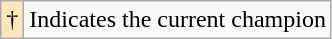<table class="wikitable">
<tr>
<td style="background-color:#FFE6BD">†</td>
<td>Indicates the current champion</td>
</tr>
</table>
